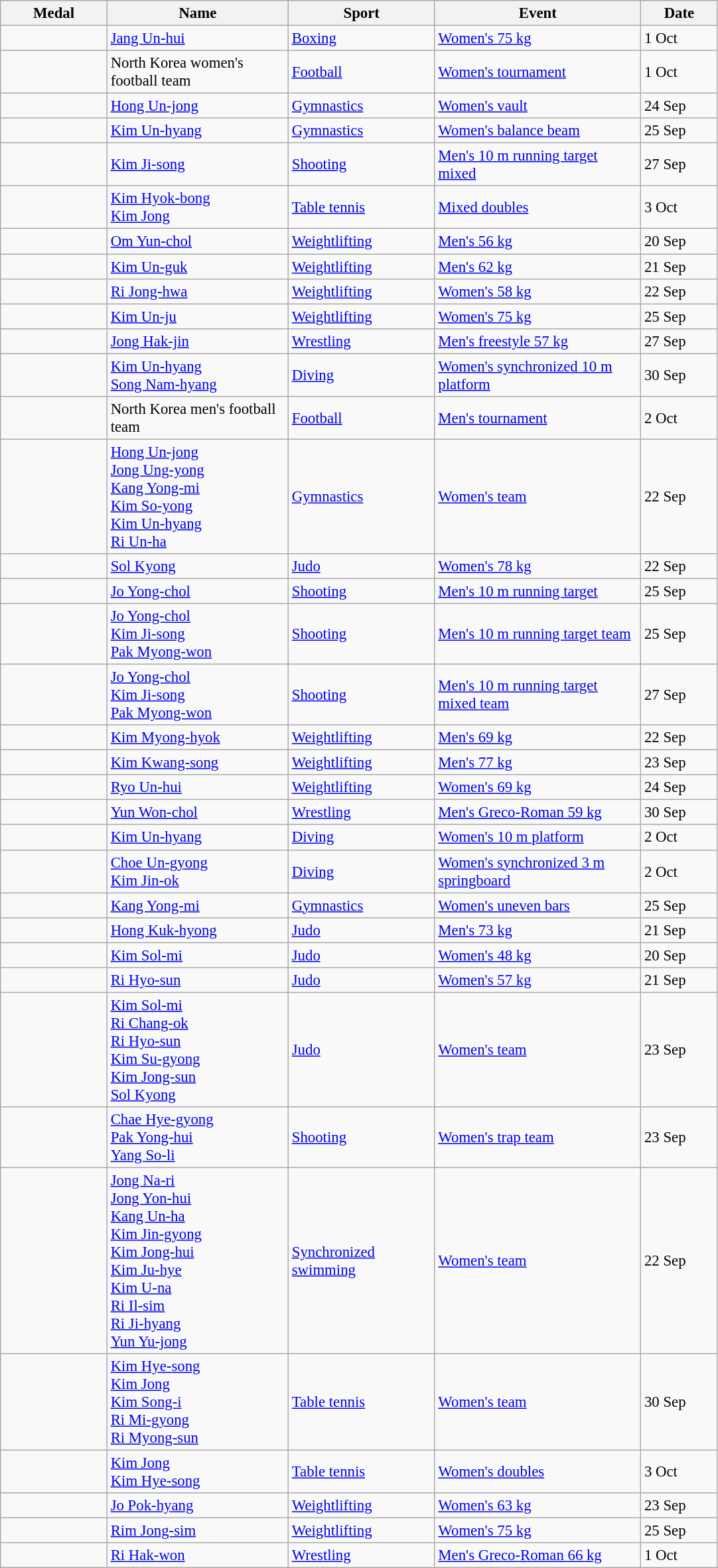<table class="wikitable sortable" style="font-size:95%">
<tr>
<th width=100>Medal</th>
<th width=175>Name</th>
<th width=140>Sport</th>
<th width=200>Event</th>
<th align="centre" width=70>Date</th>
</tr>
<tr>
<td></td>
<td><a href='#'>Jang Un-hui</a></td>
<td><a href='#'>Boxing</a></td>
<td><a href='#'>Women's 75 kg</a></td>
<td>1 Oct</td>
</tr>
<tr>
<td></td>
<td>North Korea women's football team</td>
<td><a href='#'>Football</a></td>
<td><a href='#'>Women's tournament</a></td>
<td>1 Oct</td>
</tr>
<tr>
<td></td>
<td><a href='#'>Hong Un-jong</a></td>
<td><a href='#'>Gymnastics</a></td>
<td><a href='#'>Women's vault</a></td>
<td>24 Sep</td>
</tr>
<tr>
<td></td>
<td><a href='#'>Kim Un-hyang</a></td>
<td><a href='#'>Gymnastics</a></td>
<td><a href='#'>Women's balance beam</a></td>
<td>25 Sep</td>
</tr>
<tr>
<td></td>
<td><a href='#'>Kim Ji-song</a></td>
<td><a href='#'>Shooting</a></td>
<td><a href='#'>Men's 10 m running target mixed</a></td>
<td>27 Sep</td>
</tr>
<tr>
<td></td>
<td><a href='#'>Kim Hyok-bong</a><br><a href='#'>Kim Jong</a></td>
<td><a href='#'>Table tennis</a></td>
<td><a href='#'>Mixed doubles</a></td>
<td>3 Oct</td>
</tr>
<tr>
<td></td>
<td><a href='#'>Om Yun-chol</a></td>
<td><a href='#'>Weightlifting</a></td>
<td><a href='#'>Men's 56 kg</a></td>
<td>20 Sep</td>
</tr>
<tr>
<td></td>
<td><a href='#'>Kim Un-guk</a></td>
<td><a href='#'>Weightlifting</a></td>
<td><a href='#'>Men's 62 kg</a></td>
<td>21 Sep</td>
</tr>
<tr>
<td></td>
<td><a href='#'>Ri Jong-hwa</a></td>
<td><a href='#'>Weightlifting</a></td>
<td><a href='#'>Women's 58 kg</a></td>
<td>22 Sep</td>
</tr>
<tr>
<td></td>
<td><a href='#'>Kim Un-ju</a></td>
<td><a href='#'>Weightlifting</a></td>
<td><a href='#'>Women's 75 kg</a></td>
<td>25 Sep</td>
</tr>
<tr>
<td></td>
<td><a href='#'>Jong Hak-jin</a></td>
<td><a href='#'>Wrestling</a></td>
<td><a href='#'>Men's freestyle 57 kg</a></td>
<td>27 Sep</td>
</tr>
<tr>
<td></td>
<td><a href='#'>Kim Un-hyang</a><br><a href='#'>Song Nam-hyang</a></td>
<td><a href='#'>Diving</a></td>
<td><a href='#'>Women's synchronized 10 m platform</a></td>
<td>30 Sep</td>
</tr>
<tr>
<td></td>
<td>North Korea men's football team</td>
<td><a href='#'>Football</a></td>
<td><a href='#'>Men's tournament</a></td>
<td>2 Oct</td>
</tr>
<tr>
<td></td>
<td><a href='#'>Hong Un-jong</a><br><a href='#'>Jong Ung-yong</a><br><a href='#'>Kang Yong-mi</a><br><a href='#'>Kim So-yong</a><br><a href='#'>Kim Un-hyang</a><br><a href='#'>Ri Un-ha</a></td>
<td><a href='#'>Gymnastics</a></td>
<td><a href='#'>Women's team</a></td>
<td>22 Sep</td>
</tr>
<tr>
<td></td>
<td><a href='#'>Sol Kyong</a></td>
<td><a href='#'>Judo</a></td>
<td><a href='#'>Women's 78 kg</a></td>
<td>22 Sep</td>
</tr>
<tr>
<td></td>
<td><a href='#'>Jo Yong-chol</a></td>
<td><a href='#'>Shooting</a></td>
<td><a href='#'>Men's 10 m running target</a></td>
<td>25 Sep</td>
</tr>
<tr>
<td></td>
<td><a href='#'>Jo Yong-chol</a><br><a href='#'>Kim Ji-song</a><br><a href='#'>Pak Myong-won</a></td>
<td><a href='#'>Shooting</a></td>
<td><a href='#'>Men's 10 m running target team</a></td>
<td>25 Sep</td>
</tr>
<tr>
<td></td>
<td><a href='#'>Jo Yong-chol</a><br><a href='#'>Kim Ji-song</a><br><a href='#'>Pak Myong-won</a></td>
<td><a href='#'>Shooting</a></td>
<td><a href='#'>Men's 10 m running target mixed team</a></td>
<td>27 Sep</td>
</tr>
<tr>
<td></td>
<td><a href='#'>Kim Myong-hyok</a></td>
<td><a href='#'>Weightlifting</a></td>
<td><a href='#'>Men's 69 kg</a></td>
<td>22 Sep</td>
</tr>
<tr>
<td></td>
<td><a href='#'>Kim Kwang-song</a></td>
<td><a href='#'>Weightlifting</a></td>
<td><a href='#'>Men's 77 kg</a></td>
<td>23 Sep</td>
</tr>
<tr>
<td></td>
<td><a href='#'>Ryo Un-hui</a></td>
<td><a href='#'>Weightlifting</a></td>
<td><a href='#'>Women's 69 kg</a></td>
<td>24 Sep</td>
</tr>
<tr>
<td></td>
<td><a href='#'>Yun Won-chol</a></td>
<td><a href='#'>Wrestling</a></td>
<td><a href='#'>Men's Greco-Roman 59 kg</a></td>
<td>30 Sep</td>
</tr>
<tr>
<td></td>
<td><a href='#'>Kim Un-hyang</a></td>
<td><a href='#'>Diving</a></td>
<td><a href='#'>Women's 10 m platform</a></td>
<td>2 Oct</td>
</tr>
<tr>
<td></td>
<td><a href='#'>Choe Un-gyong</a><br><a href='#'>Kim Jin-ok</a></td>
<td><a href='#'>Diving</a></td>
<td><a href='#'>Women's synchronized 3 m springboard</a></td>
<td>2 Oct</td>
</tr>
<tr>
<td></td>
<td><a href='#'>Kang Yong-mi</a></td>
<td><a href='#'>Gymnastics</a></td>
<td><a href='#'>Women's uneven bars</a></td>
<td>25 Sep</td>
</tr>
<tr>
<td></td>
<td><a href='#'>Hong Kuk-hyong</a></td>
<td><a href='#'>Judo</a></td>
<td><a href='#'>Men's 73 kg</a></td>
<td>21 Sep</td>
</tr>
<tr>
<td></td>
<td><a href='#'>Kim Sol-mi</a></td>
<td><a href='#'>Judo</a></td>
<td><a href='#'>Women's 48 kg</a></td>
<td>20 Sep</td>
</tr>
<tr>
<td></td>
<td><a href='#'>Ri Hyo-sun</a></td>
<td><a href='#'>Judo</a></td>
<td><a href='#'>Women's 57 kg</a></td>
<td>21 Sep</td>
</tr>
<tr>
<td></td>
<td><a href='#'>Kim Sol-mi</a><br><a href='#'>Ri Chang-ok</a><br><a href='#'>Ri Hyo-sun</a><br><a href='#'>Kim Su-gyong</a><br><a href='#'>Kim Jong-sun</a><br><a href='#'>Sol Kyong</a></td>
<td><a href='#'>Judo</a></td>
<td><a href='#'>Women's team</a></td>
<td>23 Sep</td>
</tr>
<tr>
<td></td>
<td><a href='#'>Chae Hye-gyong</a><br><a href='#'>Pak Yong-hui</a><br><a href='#'>Yang So-li</a></td>
<td><a href='#'>Shooting</a></td>
<td><a href='#'>Women's trap team</a></td>
<td>23 Sep</td>
</tr>
<tr>
<td></td>
<td><a href='#'>Jong Na-ri</a><br><a href='#'>Jong Yon-hui</a><br><a href='#'>Kang Un-ha</a><br><a href='#'>Kim Jin-gyong</a><br><a href='#'>Kim Jong-hui</a><br><a href='#'>Kim Ju-hye</a><br><a href='#'>Kim U-na</a><br><a href='#'>Ri Il-sim</a><br><a href='#'>Ri Ji-hyang</a><br><a href='#'>Yun Yu-jong</a></td>
<td><a href='#'>Synchronized swimming</a></td>
<td><a href='#'>Women's team</a></td>
<td>22 Sep</td>
</tr>
<tr>
<td></td>
<td><a href='#'>Kim Hye-song</a><br><a href='#'>Kim Jong</a><br><a href='#'>Kim Song-i</a><br><a href='#'>Ri Mi-gyong</a><br><a href='#'>Ri Myong-sun</a></td>
<td><a href='#'>Table tennis</a></td>
<td><a href='#'>Women's team</a></td>
<td>30 Sep</td>
</tr>
<tr>
<td></td>
<td><a href='#'>Kim Jong</a><br><a href='#'>Kim Hye-song</a></td>
<td><a href='#'>Table tennis</a></td>
<td><a href='#'>Women's doubles</a></td>
<td>3 Oct</td>
</tr>
<tr>
<td></td>
<td><a href='#'>Jo Pok-hyang</a></td>
<td><a href='#'>Weightlifting</a></td>
<td><a href='#'>Women's 63 kg</a></td>
<td>23 Sep</td>
</tr>
<tr>
<td></td>
<td><a href='#'>Rim Jong-sim</a></td>
<td><a href='#'>Weightlifting</a></td>
<td><a href='#'>Women's 75 kg</a></td>
<td>25 Sep</td>
</tr>
<tr>
<td></td>
<td><a href='#'>Ri Hak-won</a></td>
<td><a href='#'>Wrestling</a></td>
<td><a href='#'>Men's Greco-Roman 66 kg</a></td>
<td>1 Oct</td>
</tr>
</table>
